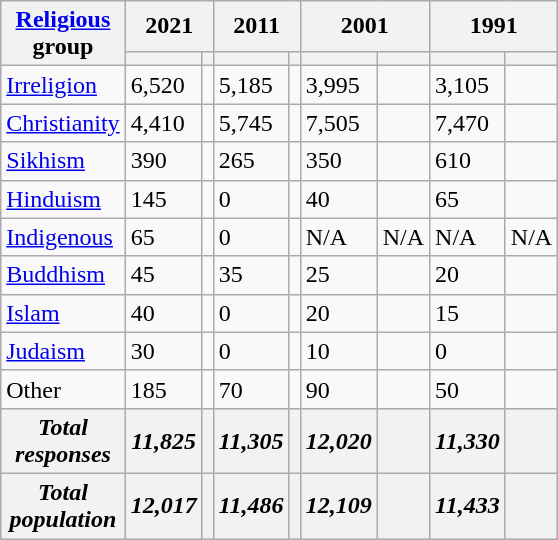<table class="wikitable">
<tr>
<th rowspan="2"><a href='#'>Religious</a><br>group</th>
<th colspan="2">2021</th>
<th colspan="2">2011</th>
<th colspan="2">2001</th>
<th colspan="2">1991</th>
</tr>
<tr>
<th><a href='#'></a></th>
<th></th>
<th></th>
<th></th>
<th></th>
<th></th>
<th></th>
<th></th>
</tr>
<tr>
<td><a href='#'>Irreligion</a></td>
<td>6,520</td>
<td></td>
<td>5,185</td>
<td></td>
<td>3,995</td>
<td></td>
<td>3,105</td>
<td></td>
</tr>
<tr>
<td><a href='#'>Christianity</a></td>
<td>4,410</td>
<td></td>
<td>5,745</td>
<td></td>
<td>7,505</td>
<td></td>
<td>7,470</td>
<td></td>
</tr>
<tr>
<td><a href='#'>Sikhism</a></td>
<td>390</td>
<td></td>
<td>265</td>
<td></td>
<td>350</td>
<td></td>
<td>610</td>
<td></td>
</tr>
<tr>
<td><a href='#'>Hinduism</a></td>
<td>145</td>
<td></td>
<td>0</td>
<td></td>
<td>40</td>
<td></td>
<td>65</td>
<td></td>
</tr>
<tr>
<td><a href='#'>Indigenous</a></td>
<td>65</td>
<td></td>
<td>0</td>
<td></td>
<td>N/A</td>
<td>N/A</td>
<td>N/A</td>
<td>N/A</td>
</tr>
<tr>
<td><a href='#'>Buddhism</a></td>
<td>45</td>
<td></td>
<td>35</td>
<td></td>
<td>25</td>
<td></td>
<td>20</td>
<td></td>
</tr>
<tr>
<td><a href='#'>Islam</a></td>
<td>40</td>
<td></td>
<td>0</td>
<td></td>
<td>20</td>
<td></td>
<td>15</td>
<td></td>
</tr>
<tr>
<td><a href='#'>Judaism</a></td>
<td>30</td>
<td></td>
<td>0</td>
<td></td>
<td>10</td>
<td></td>
<td>0</td>
<td></td>
</tr>
<tr>
<td>Other</td>
<td>185</td>
<td></td>
<td>70</td>
<td></td>
<td>90</td>
<td></td>
<td>50</td>
<td></td>
</tr>
<tr>
<th><em>Total<br>responses</em></th>
<th><em>11,825</em></th>
<th><em></em></th>
<th><em>11,305</em></th>
<th><em></em></th>
<th><em>12,020</em></th>
<th><em></em></th>
<th><em>11,330</em></th>
<th><em></em></th>
</tr>
<tr>
<th><em>Total<br>population</em></th>
<th><em>12,017</em></th>
<th><em></em></th>
<th><em>11,486</em></th>
<th><em></em></th>
<th><em>12,109</em></th>
<th><em></em></th>
<th><em>11,433</em></th>
<th><em></em></th>
</tr>
</table>
